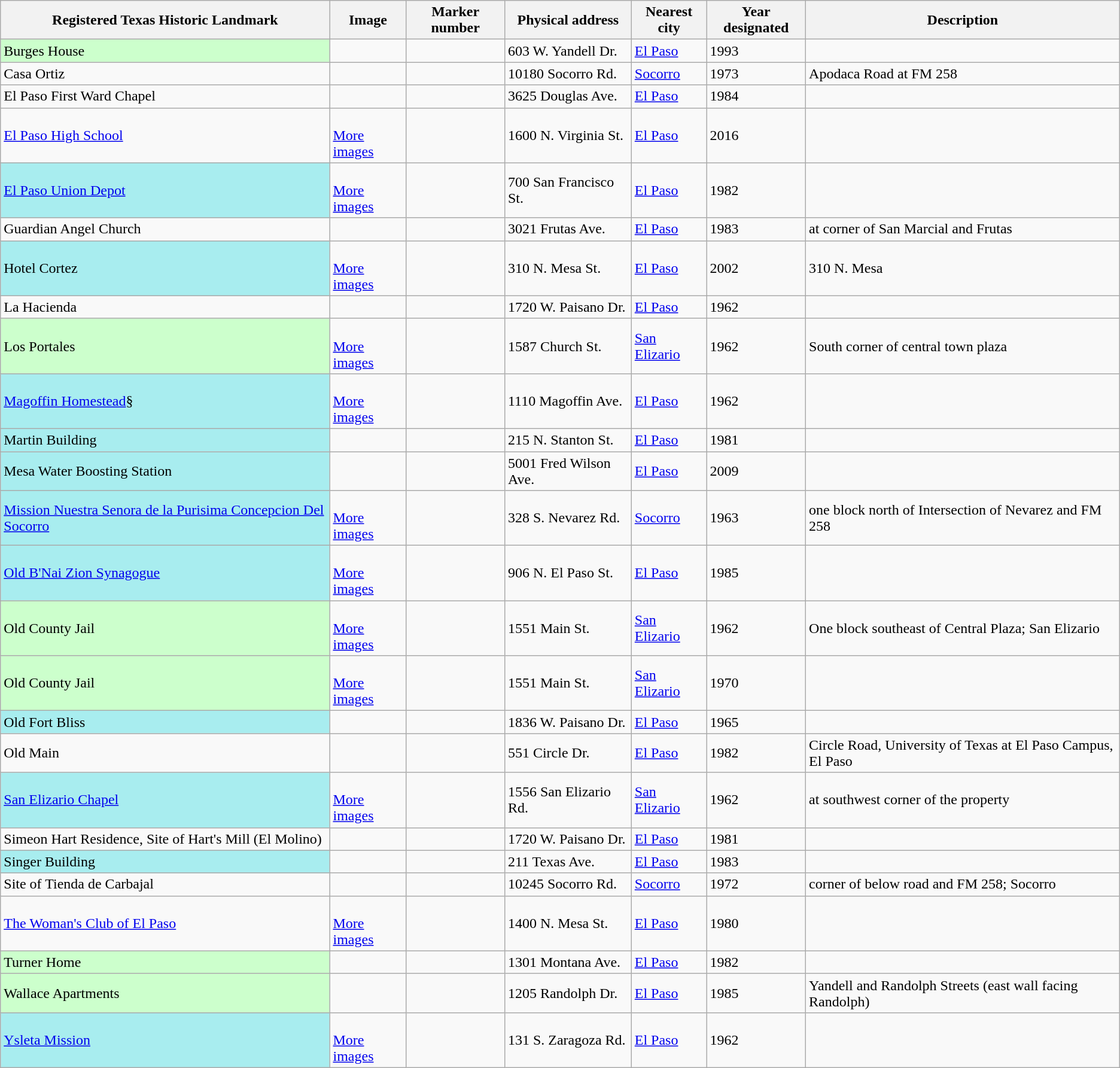<table class="wikitable sortable">
<tr>
<th>Registered Texas Historic Landmark</th>
<th>Image</th>
<th>Marker number</th>
<th>Physical address</th>
<th>Nearest city</th>
<th>Year designated</th>
<th>Description</th>
</tr>
<tr>
<td style="background: #CCFFCC">Burges House</td>
<td></td>
<td></td>
<td>603 W. Yandell Dr.<br></td>
<td><a href='#'>El Paso</a></td>
<td>1993</td>
<td></td>
</tr>
<tr>
<td>Casa Ortiz</td>
<td></td>
<td></td>
<td>10180 Socorro Rd.<br></td>
<td><a href='#'>Socorro</a></td>
<td>1973</td>
<td>Apodaca Road at FM 258</td>
</tr>
<tr>
<td>El Paso First Ward Chapel</td>
<td></td>
<td></td>
<td>3625 Douglas Ave.<br></td>
<td><a href='#'>El Paso</a></td>
<td>1984</td>
<td></td>
</tr>
<tr>
<td><a href='#'>El Paso High School</a></td>
<td><br> <a href='#'>More images</a></td>
<td></td>
<td>1600 N. Virginia St.<br></td>
<td><a href='#'>El Paso</a></td>
<td>2016</td>
<td></td>
</tr>
<tr>
<td style="background: #A8EDEF"><a href='#'>El Paso Union Depot</a></td>
<td><br> <a href='#'>More images</a></td>
<td></td>
<td>700 San Francisco St.<br></td>
<td><a href='#'>El Paso</a></td>
<td>1982</td>
<td></td>
</tr>
<tr>
<td>Guardian Angel Church</td>
<td></td>
<td></td>
<td>3021 Frutas Ave.<br></td>
<td><a href='#'>El Paso</a></td>
<td>1983</td>
<td>at corner of San Marcial and Frutas</td>
</tr>
<tr>
<td style="background: #A8EDEF">Hotel Cortez</td>
<td><br> <a href='#'>More images</a></td>
<td></td>
<td>310 N. Mesa St.<br></td>
<td><a href='#'>El Paso</a></td>
<td>2002</td>
<td>310 N. Mesa</td>
</tr>
<tr>
<td>La Hacienda</td>
<td></td>
<td></td>
<td>1720 W. Paisano Dr.<br></td>
<td><a href='#'>El Paso</a></td>
<td>1962</td>
<td></td>
</tr>
<tr>
<td style="background: #CCFFCC">Los Portales</td>
<td><br> <a href='#'>More images</a></td>
<td></td>
<td>1587 Church St.<br></td>
<td><a href='#'>San Elizario</a></td>
<td>1962</td>
<td>South corner of central town plaza </td>
</tr>
<tr>
<td style="background: #A8EDEF"><a href='#'>Magoffin Homestead</a>§</td>
<td><br> <a href='#'>More images</a></td>
<td></td>
<td>1110 Magoffin Ave.<br></td>
<td><a href='#'>El Paso</a></td>
<td>1962</td>
<td></td>
</tr>
<tr>
<td style="background: #A8EDEF">Martin Building</td>
<td></td>
<td></td>
<td>215 N. Stanton St.<br></td>
<td><a href='#'>El Paso</a></td>
<td>1981</td>
<td></td>
</tr>
<tr>
<td style="background: #A8EDEF">Mesa Water Boosting Station</td>
<td></td>
<td></td>
<td>5001 Fred Wilson Ave.<br></td>
<td><a href='#'>El Paso</a></td>
<td>2009</td>
<td></td>
</tr>
<tr>
<td style="background: #A8EDEF"><a href='#'>Mission Nuestra Senora de la Purisima Concepcion Del Socorro</a></td>
<td><br> <a href='#'>More images</a></td>
<td></td>
<td>328 S. Nevarez Rd.<br></td>
<td><a href='#'>Socorro</a></td>
<td>1963</td>
<td>one block north of Intersection of Nevarez and FM 258</td>
</tr>
<tr>
<td style="background: #A8EDEF"><a href='#'>Old B'Nai Zion Synagogue</a></td>
<td><br> <a href='#'>More images</a></td>
<td></td>
<td>906 N. El Paso St.<br></td>
<td><a href='#'>El Paso</a></td>
<td>1985</td>
<td></td>
</tr>
<tr>
<td style="background: #CCFFCC">Old County Jail</td>
<td><br> <a href='#'>More images</a></td>
<td></td>
<td>1551 Main St.<br></td>
<td><a href='#'>San Elizario</a></td>
<td>1962</td>
<td>One block southeast of Central Plaza; San Elizario </td>
</tr>
<tr>
<td style="background: #CCFFCC">Old County Jail</td>
<td><br> <a href='#'>More images</a></td>
<td></td>
<td>1551 Main St.<br></td>
<td><a href='#'>San Elizario</a></td>
<td>1970</td>
<td></td>
</tr>
<tr>
<td style="background: #A8EDEF">Old Fort Bliss</td>
<td></td>
<td></td>
<td>1836 W. Paisano Dr.<br></td>
<td><a href='#'>El Paso</a></td>
<td>1965</td>
<td></td>
</tr>
<tr>
<td>Old Main</td>
<td></td>
<td></td>
<td>551 Circle Dr.<br></td>
<td><a href='#'>El Paso</a></td>
<td>1982</td>
<td>Circle Road, University of Texas at El Paso Campus, El Paso</td>
</tr>
<tr>
<td style="background: #A8EDEF"><a href='#'>San Elizario Chapel</a></td>
<td><br> <a href='#'>More images</a></td>
<td></td>
<td>1556 San Elizario Rd.<br></td>
<td><a href='#'>San Elizario</a></td>
<td>1962</td>
<td>at southwest corner of the property </td>
</tr>
<tr>
<td>Simeon Hart Residence, Site of Hart's Mill (El Molino)</td>
<td></td>
<td></td>
<td>1720 W. Paisano Dr.<br></td>
<td><a href='#'>El Paso</a></td>
<td>1981</td>
<td></td>
</tr>
<tr>
<td style="background: #A8EDEF">Singer Building</td>
<td></td>
<td></td>
<td>211 Texas Ave.<br></td>
<td><a href='#'>El Paso</a></td>
<td>1983</td>
<td></td>
</tr>
<tr>
<td>Site of Tienda de Carbajal</td>
<td></td>
<td></td>
<td>10245 Socorro Rd.<br></td>
<td><a href='#'>Socorro</a></td>
<td>1972</td>
<td>corner of below road and FM 258; Socorro</td>
</tr>
<tr>
<td><a href='#'>The Woman's Club of El Paso</a></td>
<td><br> <a href='#'>More images</a></td>
<td></td>
<td>1400 N. Mesa St.<br></td>
<td><a href='#'>El Paso</a></td>
<td>1980</td>
<td></td>
</tr>
<tr>
<td style="background: #CCFFCC">Turner Home</td>
<td></td>
<td></td>
<td>1301 Montana Ave.<br></td>
<td><a href='#'>El Paso</a></td>
<td>1982</td>
<td></td>
</tr>
<tr>
<td style="background: #CCFFCC">Wallace Apartments</td>
<td></td>
<td></td>
<td>1205 Randolph Dr.<br></td>
<td><a href='#'>El Paso</a></td>
<td>1985</td>
<td>Yandell and Randolph Streets (east wall facing Randolph) </td>
</tr>
<tr>
<td style="background: #A8EDEF"><a href='#'>Ysleta Mission</a></td>
<td><br> <a href='#'>More images</a></td>
<td></td>
<td>131 S. Zaragoza Rd.<br></td>
<td><a href='#'>El Paso</a></td>
<td>1962</td>
<td></td>
</tr>
</table>
